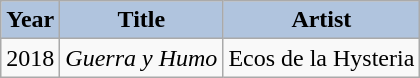<table class="wikitable">
<tr>
<th style="background:#B0C4DE;">Year</th>
<th style="background:#B0C4DE;">Title</th>
<th style="background:#B0C4DE;">Artist</th>
</tr>
<tr>
<td>2018</td>
<td><em>Guerra y Humo</em></td>
<td>Ecos de la Hysteria</td>
</tr>
</table>
